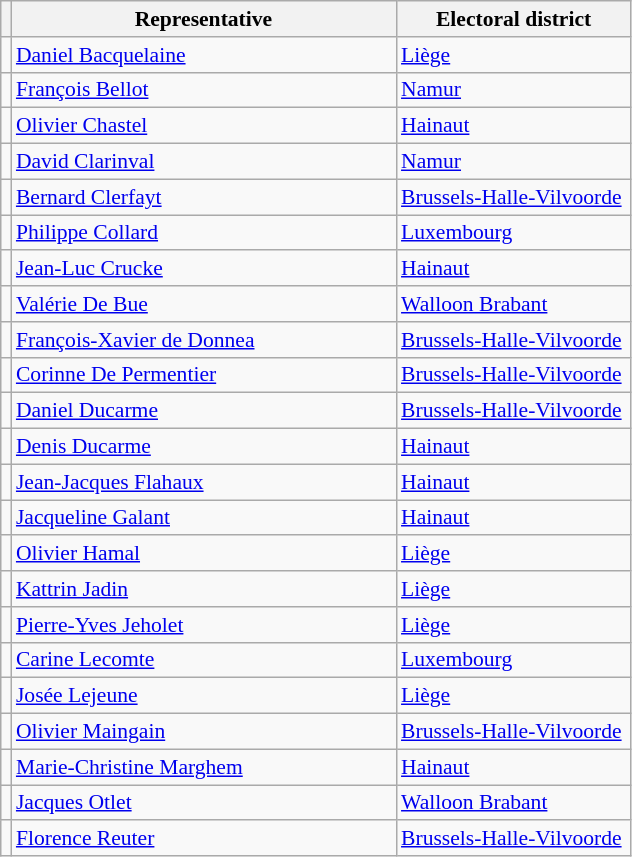<table class="sortable wikitable" style="text-align:left; font-size:90%">
<tr>
<th></th>
<th width="250">Representative</th>
<th width="150">Electoral district</th>
</tr>
<tr>
<td></td>
<td align=left><a href='#'>Daniel Bacquelaine</a></td>
<td><a href='#'>Liège</a></td>
</tr>
<tr>
<td></td>
<td align=left><a href='#'>François Bellot</a></td>
<td><a href='#'>Namur</a></td>
</tr>
<tr>
<td></td>
<td align=left><a href='#'>Olivier Chastel</a></td>
<td><a href='#'>Hainaut</a></td>
</tr>
<tr>
<td></td>
<td align=left><a href='#'>David Clarinval</a></td>
<td><a href='#'>Namur</a></td>
</tr>
<tr>
<td></td>
<td align=left><a href='#'>Bernard Clerfayt</a></td>
<td><a href='#'>Brussels-Halle-Vilvoorde</a></td>
</tr>
<tr>
<td></td>
<td align=left><a href='#'>Philippe Collard</a></td>
<td><a href='#'>Luxembourg</a></td>
</tr>
<tr>
<td></td>
<td align=left><a href='#'>Jean-Luc Crucke</a></td>
<td><a href='#'>Hainaut</a></td>
</tr>
<tr>
<td></td>
<td align=left><a href='#'>Valérie De Bue</a></td>
<td><a href='#'>Walloon Brabant</a></td>
</tr>
<tr>
<td></td>
<td align=left><a href='#'>François-Xavier de Donnea</a></td>
<td><a href='#'>Brussels-Halle-Vilvoorde</a></td>
</tr>
<tr>
<td></td>
<td align=left><a href='#'>Corinne De Permentier</a></td>
<td><a href='#'>Brussels-Halle-Vilvoorde</a></td>
</tr>
<tr>
<td></td>
<td align=left><a href='#'>Daniel Ducarme</a></td>
<td><a href='#'>Brussels-Halle-Vilvoorde</a></td>
</tr>
<tr>
<td></td>
<td align=left><a href='#'>Denis Ducarme</a></td>
<td><a href='#'>Hainaut</a></td>
</tr>
<tr>
<td></td>
<td align=left><a href='#'>Jean-Jacques Flahaux</a></td>
<td><a href='#'>Hainaut</a></td>
</tr>
<tr>
<td></td>
<td align=left><a href='#'>Jacqueline Galant</a></td>
<td><a href='#'>Hainaut</a></td>
</tr>
<tr>
<td></td>
<td align=left><a href='#'>Olivier Hamal</a></td>
<td><a href='#'>Liège</a></td>
</tr>
<tr>
<td></td>
<td align=left><a href='#'>Kattrin Jadin</a></td>
<td><a href='#'>Liège</a></td>
</tr>
<tr>
<td></td>
<td align=left><a href='#'>Pierre-Yves Jeholet</a></td>
<td><a href='#'>Liège</a></td>
</tr>
<tr>
<td></td>
<td align=left><a href='#'>Carine Lecomte</a></td>
<td><a href='#'>Luxembourg</a></td>
</tr>
<tr>
<td></td>
<td align=left><a href='#'>Josée Lejeune</a></td>
<td><a href='#'>Liège</a></td>
</tr>
<tr>
<td></td>
<td align=left><a href='#'>Olivier Maingain</a></td>
<td><a href='#'>Brussels-Halle-Vilvoorde</a></td>
</tr>
<tr>
<td></td>
<td align=left><a href='#'>Marie-Christine Marghem</a></td>
<td><a href='#'>Hainaut</a></td>
</tr>
<tr>
<td></td>
<td align=left><a href='#'>Jacques Otlet</a></td>
<td><a href='#'>Walloon Brabant</a></td>
</tr>
<tr>
<td></td>
<td align=left><a href='#'>Florence Reuter</a></td>
<td><a href='#'>Brussels-Halle-Vilvoorde</a></td>
</tr>
</table>
